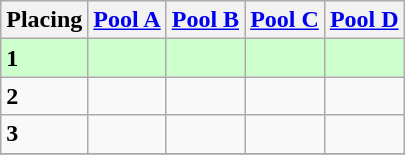<table class=wikitable style="border:1px solid #AAAAAA;">
<tr>
<th>Placing</th>
<th><a href='#'>Pool A</a></th>
<th><a href='#'>Pool B</a></th>
<th><a href='#'>Pool C</a></th>
<th><a href='#'>Pool D</a></th>
</tr>
<tr style="background: #ccffcc;">
<td><strong>1</strong></td>
<td></td>
<td></td>
<td></td>
<td></td>
</tr>
<tr>
<td><strong>2</strong></td>
<td></td>
<td></td>
<td></td>
<td></td>
</tr>
<tr>
<td><strong>3</strong></td>
<td></td>
<td></td>
<td></td>
<td></td>
</tr>
<tr>
</tr>
</table>
